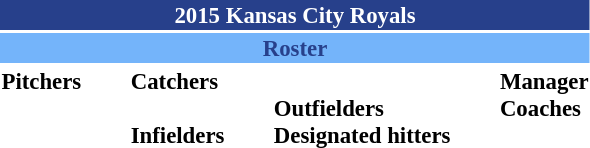<table class="toccolours" style="font-size: 95%;">
<tr>
<th colspan="10" style="background-color: #27408B; color: #FFFFFF; text-align: center;">2015 Kansas City Royals</th>
</tr>
<tr>
<td colspan="10" style="background-color: #74B4FA; color: #27408B; text-align: center;"><strong>Roster</strong></td>
</tr>
<tr>
<td valign="top"><strong>Pitchers</strong><br>






















</td>
<td width="25px"></td>
<td valign="top"><strong>Catchers</strong><br>


<br><strong>Infielders</strong>








</td>
<td width="25px"></td>
<td valign="top"><br><strong>Outfielders</strong>






<br><strong>Designated hitters</strong>
</td>
<td width="25px"></td>
<td valign="top"><strong>Manager</strong><br>
<strong>Coaches</strong>
 
 
 
 
 
 
 </td>
</tr>
</table>
